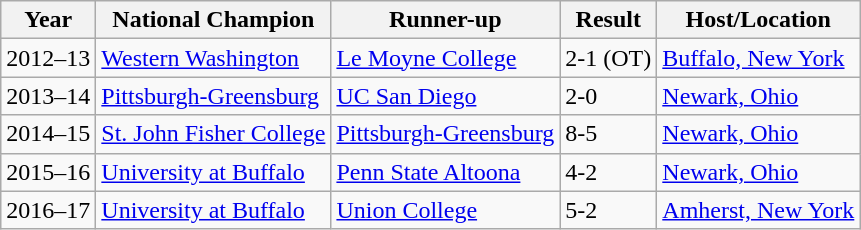<table class="wikitable">
<tr>
<th>Year</th>
<th>National Champion</th>
<th>Runner-up</th>
<th>Result</th>
<th>Host/Location</th>
</tr>
<tr>
<td align=center>2012–13</td>
<td><a href='#'>Western Washington</a></td>
<td><a href='#'>Le Moyne College</a></td>
<td>2-1 (OT) </td>
<td><a href='#'>Buffalo, New York</a></td>
</tr>
<tr>
<td align=center>2013–14</td>
<td><a href='#'>Pittsburgh-Greensburg</a></td>
<td><a href='#'>UC San Diego</a></td>
<td>2-0</td>
<td><a href='#'>Newark, Ohio</a></td>
</tr>
<tr>
<td align=center>2014–15</td>
<td><a href='#'>St. John Fisher College</a></td>
<td><a href='#'>Pittsburgh-Greensburg</a></td>
<td>8-5</td>
<td><a href='#'>Newark, Ohio</a></td>
</tr>
<tr>
<td align=center>2015–16</td>
<td><a href='#'>University at Buffalo</a></td>
<td><a href='#'>Penn State Altoona</a></td>
<td>4-2</td>
<td><a href='#'>Newark, Ohio</a></td>
</tr>
<tr>
<td align=center>2016–17</td>
<td><a href='#'>University at Buffalo</a></td>
<td><a href='#'>Union College</a></td>
<td>5-2</td>
<td><a href='#'>Amherst, New York</a></td>
</tr>
</table>
